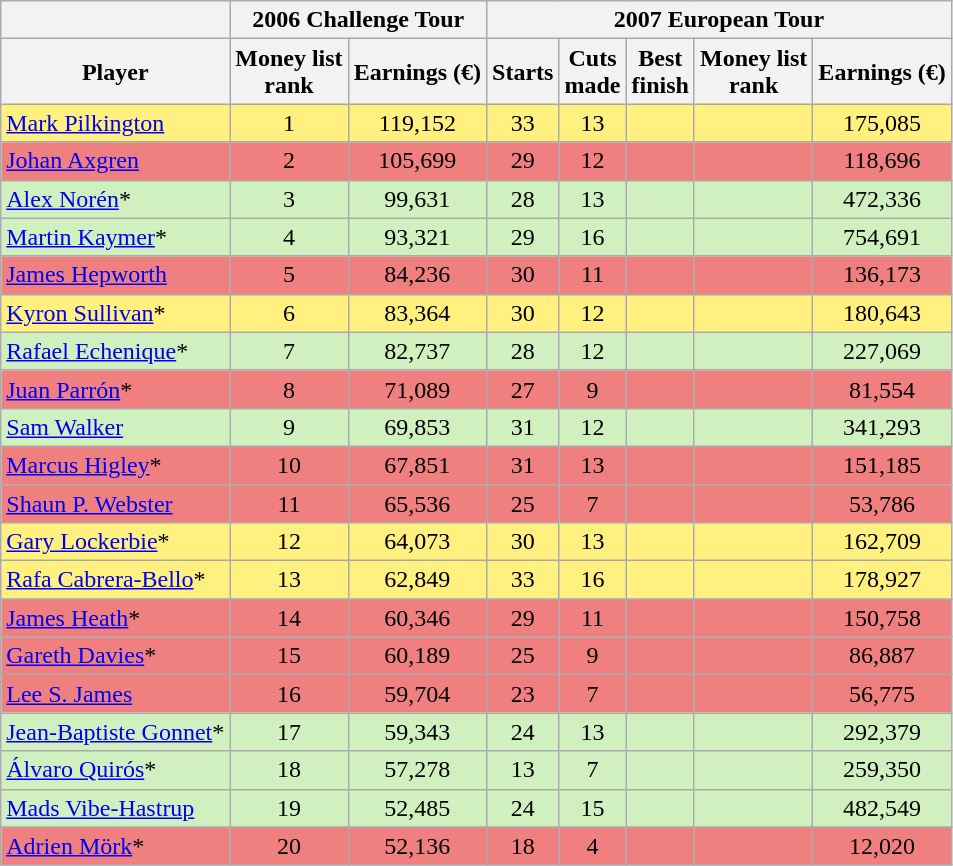<table class="wikitable sortable" style="text-align:center">
<tr>
<th></th>
<th colspan=2>2006 Challenge Tour</th>
<th colspan=6>2007 European Tour</th>
</tr>
<tr>
<th>Player</th>
<th>Money list<br>rank</th>
<th>Earnings (€)</th>
<th>Starts</th>
<th>Cuts<br>made</th>
<th>Best<br>finish</th>
<th>Money list<br>rank</th>
<th>Earnings (€)</th>
</tr>
<tr style="background:#FFF080;">
<td align=left> <a href='#'>Mark Pilkington</a></td>
<td>1</td>
<td>119,152</td>
<td>33</td>
<td>13</td>
<td></td>
<td></td>
<td>175,085</td>
</tr>
<tr style="background:#F08080;">
<td align=left> <a href='#'>Johan Axgren</a></td>
<td>2</td>
<td>105,699</td>
<td>29</td>
<td>12</td>
<td></td>
<td></td>
<td>118,696</td>
</tr>
<tr style="background:#D0F0C0;">
<td align=left> <a href='#'>Alex Norén</a>*</td>
<td>3</td>
<td>99,631</td>
<td>28</td>
<td>13</td>
<td></td>
<td></td>
<td>472,336</td>
</tr>
<tr style="background:#D0F0C0;">
<td align=left> <a href='#'>Martin Kaymer</a>*</td>
<td>4</td>
<td>93,321</td>
<td>29</td>
<td>16</td>
<td></td>
<td></td>
<td>754,691</td>
</tr>
<tr style="background:#F08080;">
<td align=left> <a href='#'>James Hepworth</a></td>
<td>5</td>
<td>84,236</td>
<td>30</td>
<td>11</td>
<td></td>
<td></td>
<td>136,173</td>
</tr>
<tr style="background:#FFF080;">
<td align=left> <a href='#'>Kyron Sullivan</a>*</td>
<td>6</td>
<td>83,364</td>
<td>30</td>
<td>12</td>
<td></td>
<td></td>
<td>180,643</td>
</tr>
<tr style="background:#D0F0C0;">
<td align=left> <a href='#'>Rafael Echenique</a>*</td>
<td>7</td>
<td>82,737</td>
<td>28</td>
<td>12</td>
<td></td>
<td></td>
<td>227,069</td>
</tr>
<tr style="background:#F08080;">
<td align=left> <a href='#'>Juan Parrón</a>*</td>
<td>8</td>
<td>71,089</td>
<td>27</td>
<td>9</td>
<td></td>
<td></td>
<td>81,554</td>
</tr>
<tr style="background:#D0F0C0;">
<td align=left> <a href='#'>Sam Walker</a></td>
<td>9</td>
<td>69,853</td>
<td>31</td>
<td>12</td>
<td></td>
<td></td>
<td>341,293</td>
</tr>
<tr style="background:#F08080;">
<td align=left> <a href='#'>Marcus Higley</a>*</td>
<td>10</td>
<td>67,851</td>
<td>31</td>
<td>13</td>
<td></td>
<td></td>
<td>151,185</td>
</tr>
<tr style="background:#F08080;">
<td align=left> <a href='#'>Shaun P. Webster</a></td>
<td>11</td>
<td>65,536</td>
<td>25</td>
<td>7</td>
<td></td>
<td></td>
<td>53,786</td>
</tr>
<tr style="background:#FFF080;">
<td align=left> <a href='#'>Gary Lockerbie</a>*</td>
<td>12</td>
<td>64,073</td>
<td>30</td>
<td>13</td>
<td></td>
<td></td>
<td>162,709</td>
</tr>
<tr style="background:#FFF080;">
<td align=left> <a href='#'>Rafa Cabrera-Bello</a>*</td>
<td>13</td>
<td>62,849</td>
<td>33</td>
<td>16</td>
<td></td>
<td></td>
<td>178,927</td>
</tr>
<tr style="background:#F08080;">
<td align=left> <a href='#'>James Heath</a>*</td>
<td>14</td>
<td>60,346</td>
<td>29</td>
<td>11</td>
<td></td>
<td></td>
<td>150,758</td>
</tr>
<tr style="background:#F08080;">
<td align=left> <a href='#'>Gareth Davies</a>*</td>
<td>15</td>
<td>60,189</td>
<td>25</td>
<td>9</td>
<td></td>
<td></td>
<td>86,887</td>
</tr>
<tr style="background:#F08080;">
<td align=left> <a href='#'>Lee S. James</a></td>
<td>16</td>
<td>59,704</td>
<td>23</td>
<td>7</td>
<td></td>
<td></td>
<td>56,775</td>
</tr>
<tr style="background:#D0F0C0;">
<td align=left> <a href='#'>Jean-Baptiste Gonnet</a>*</td>
<td>17</td>
<td>59,343</td>
<td>24</td>
<td>13</td>
<td></td>
<td></td>
<td>292,379</td>
</tr>
<tr style="background:#D0F0C0;">
<td align=left> <a href='#'>Álvaro Quirós</a>*</td>
<td>18</td>
<td>57,278</td>
<td>13</td>
<td>7</td>
<td><strong></strong></td>
<td></td>
<td>259,350</td>
</tr>
<tr style="background:#D0F0C0;">
<td align=left> <a href='#'>Mads Vibe-Hastrup</a></td>
<td>19</td>
<td>52,485</td>
<td>24</td>
<td>15</td>
<td><strong></strong></td>
<td></td>
<td>482,549</td>
</tr>
<tr style="background:#F08080;">
<td align=left> <a href='#'>Adrien Mörk</a>*</td>
<td>20</td>
<td>52,136</td>
<td>18</td>
<td>4</td>
<td></td>
<td></td>
<td>12,020</td>
</tr>
</table>
